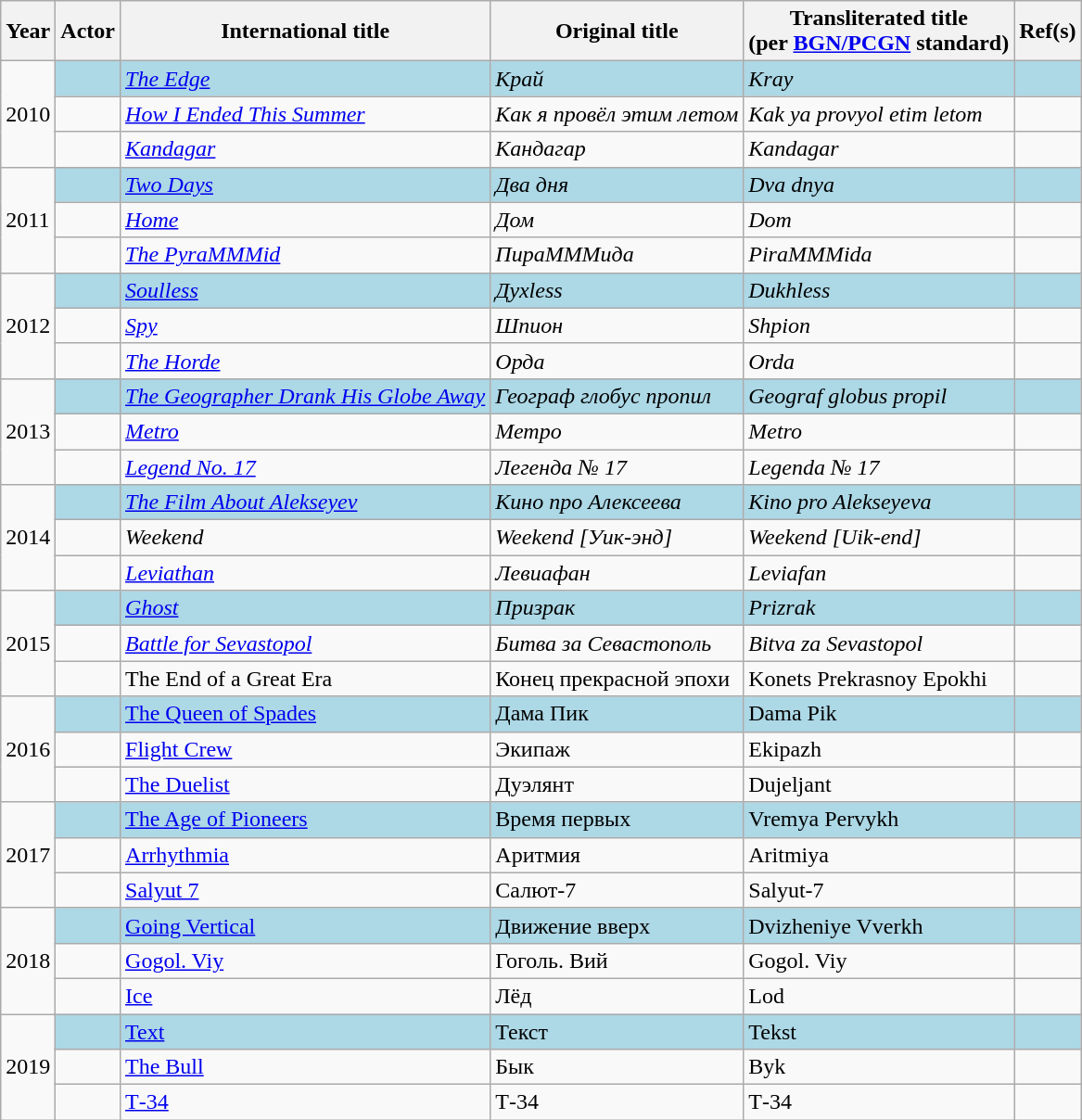<table class="wikitable sortable">
<tr>
<th>Year</th>
<th>Actor</th>
<th>International title</th>
<th>Original title</th>
<th>Transliterated title<br>(per <a href='#'>BGN/PCGN</a> standard)</th>
<th class="unsortable">Ref(s)</th>
</tr>
<tr>
<td rowspan="3">2010</td>
<td style="background-color:lightblue"><strong></strong></td>
<td style="background-color:lightblue"><em><a href='#'>The Edge</a></em></td>
<td style="background-color:lightblue"><em>Край</em></td>
<td style="background-color:lightblue"><em>Kray</em></td>
<td style="background-color:lightblue"></td>
</tr>
<tr>
<td></td>
<td><em><a href='#'>How I Ended This Summer</a></em></td>
<td><em>Как я провёл этим летом</em></td>
<td><em>Kak ya provyol etim letom</em></td>
<td></td>
</tr>
<tr>
<td></td>
<td><em><a href='#'>Kandagar</a></em></td>
<td><em>Кандагар</em></td>
<td><em>Kandagar</em></td>
<td></td>
</tr>
<tr>
<td rowspan="3">2011</td>
<td style="background-color:lightblue"><strong></strong></td>
<td style="background-color:lightblue"><em><a href='#'>Two Days</a></em></td>
<td style="background-color:lightblue"><em>Два дня</em></td>
<td style="background-color:lightblue"><em>Dva dnya</em></td>
<td style="background-color:lightblue"></td>
</tr>
<tr>
<td></td>
<td><em><a href='#'>Home</a></em></td>
<td><em>Дом</em></td>
<td><em>Dom</em></td>
<td></td>
</tr>
<tr>
<td></td>
<td><em><a href='#'>The PyraMMMid</a></em></td>
<td><em>ПираМММида</em></td>
<td><em>PiraMMMida</em></td>
<td></td>
</tr>
<tr>
<td rowspan="3">2012</td>
<td style="background-color:lightblue"><strong></strong></td>
<td style="background-color:lightblue"><em><a href='#'>Soulless</a></em></td>
<td style="background-color:lightblue"><em>Духless</em></td>
<td style="background-color:lightblue"><em>Dukhless</em></td>
<td style="background-color:lightblue"></td>
</tr>
<tr>
<td></td>
<td><em><a href='#'>Spy</a></em></td>
<td><em>Шпион</em></td>
<td><em>Shpion</em></td>
<td></td>
</tr>
<tr>
<td></td>
<td><em><a href='#'>The Horde</a></em></td>
<td><em>Орда</em></td>
<td><em>Orda</em></td>
<td></td>
</tr>
<tr>
<td rowspan="3">2013</td>
<td style="background-color:lightblue"><strong></strong></td>
<td style="background-color:lightblue"><em><a href='#'>The Geographer Drank His Globe Away</a></em></td>
<td style="background-color:lightblue"><em>Географ глобус пропил</em></td>
<td style="background-color:lightblue"><em>Geograf globus propil</em></td>
<td style="background-color:lightblue"></td>
</tr>
<tr>
<td></td>
<td><em><a href='#'>Metro</a></em></td>
<td><em>Метро</em></td>
<td><em>Metro</em></td>
<td></td>
</tr>
<tr>
<td></td>
<td><em><a href='#'>Legend No. 17</a></em></td>
<td><em>Легенда № 17</em></td>
<td><em>Legenda № 17</em></td>
<td></td>
</tr>
<tr>
<td rowspan="3">2014</td>
<td style="background-color:lightblue"><strong></strong></td>
<td style="background-color:lightblue"><em><a href='#'>The Film About Alekseyev</a></em></td>
<td style="background-color:lightblue"><em>Кино про Алексеева</em></td>
<td style="background-color:lightblue"><em>Kino pro Alekseyeva</em></td>
<td style="background-color:lightblue"></td>
</tr>
<tr>
<td></td>
<td><em>Weekend</em></td>
<td><em>Weekend [Уик-энд]</em></td>
<td><em>Weekend [Uik-end]</em></td>
<td></td>
</tr>
<tr>
<td></td>
<td><em><a href='#'>Leviathan</a></em></td>
<td><em>Левиафан</em></td>
<td><em>Leviafan</em></td>
<td></td>
</tr>
<tr>
<td rowspan="3">2015</td>
<td style="background-color:lightblue"><strong></strong></td>
<td style="background-color:lightblue"><em><a href='#'>Ghost</a></em></td>
<td style="background-color:lightblue"><em>Призрак</em></td>
<td style="background-color:lightblue"><em>Prizrak</em></td>
<td style="background-color:lightblue"></td>
</tr>
<tr>
<td></td>
<td><em><a href='#'>Battle for Sevastopol</a></em></td>
<td><em>Битва за Севастополь</em></td>
<td><em>Bitva za Sevastopol<strong></td>
<td></td>
</tr>
<tr>
<td></td>
<td></em>The End of a Great Era<em></td>
<td></em>Конец прекрасной эпохи<em></td>
<td></em>Konets Prekrasnoy Epokhi<em></td>
<td></td>
</tr>
<tr>
<td rowspan="3">2016</td>
<td style="background-color:lightblue"></strong><strong></td>
<td style="background-color:lightblue"></em><a href='#'>The Queen of Spades</a><em></td>
<td style="background-color:lightblue"></em>Дама Пик<em></td>
<td style="background-color:lightblue"></em>Dama Pik<em></td>
<td style="background-color:lightblue"></td>
</tr>
<tr>
<td></td>
<td></em><a href='#'>Flight Crew</a><em></td>
<td></em>Экипаж<em></td>
<td></em>Ekipazh<em></td>
<td></td>
</tr>
<tr>
<td></td>
<td></em><a href='#'>The Duelist</a><em></td>
<td></em>Дуэлянт<em></td>
<td></em>Dujeljant<em></td>
<td></td>
</tr>
<tr>
<td rowspan="3">2017</td>
<td style="background-color:lightblue"></strong><strong></td>
<td style="background-color:lightblue"></em><a href='#'>The Age of Pioneers</a><em></td>
<td style="background-color:lightblue"></em>Время первых<em></td>
<td style="background-color:lightblue"></em>Vremya Pervykh<em></td>
<td style="background-color:lightblue"></td>
</tr>
<tr>
<td></td>
<td></em><a href='#'>Arrhythmia</a><em></td>
<td></em>Аритмия<em></td>
<td></em>Aritmiya<em></td>
<td></td>
</tr>
<tr>
<td></td>
<td></em><a href='#'>Salyut 7</a><em></td>
<td></em>Салют-7<em></td>
<td></em>Salyut-7<em></td>
<td></td>
</tr>
<tr>
<td rowspan="3">2018</td>
<td style="background-color:lightblue"></strong><strong></td>
<td style="background-color:lightblue"></em><a href='#'>Going Vertical</a><em></td>
<td style="background-color:lightblue"></em>Движение вверх<em></td>
<td style="background-color:lightblue"></em>Dvizheniye Vverkh<em></td>
<td style="background-color:lightblue"></td>
</tr>
<tr>
<td></td>
<td></em><a href='#'>Gogol. Viy</a><em></td>
<td></em>Гоголь. Вий<em></td>
<td></em>Gogol. Viy<em></td>
<td></td>
</tr>
<tr>
<td></td>
<td></em><a href='#'>Ice</a><em></td>
<td></em>Лёд<em></td>
<td></em>Lod<em></td>
<td></td>
</tr>
<tr>
<td rowspan="3">2019</td>
<td style="background-color:lightblue"></strong><strong></td>
<td style="background-color:lightblue"></em><a href='#'>Text</a><em></td>
<td style="background-color:lightblue"></em>Текст<em></td>
<td style="background-color:lightblue"></em>Tekst<em></td>
<td style="background-color:lightblue"></td>
</tr>
<tr>
<td></td>
<td></em><a href='#'>The Bull</a><em></td>
<td></em>Бык<em></td>
<td></em>Byk<em></td>
<td></td>
</tr>
<tr>
<td></td>
<td></em><a href='#'>Т-34</a><em></td>
<td></em>Т-34<em></td>
<td></em>Т-34<em></td>
<td></td>
</tr>
</table>
